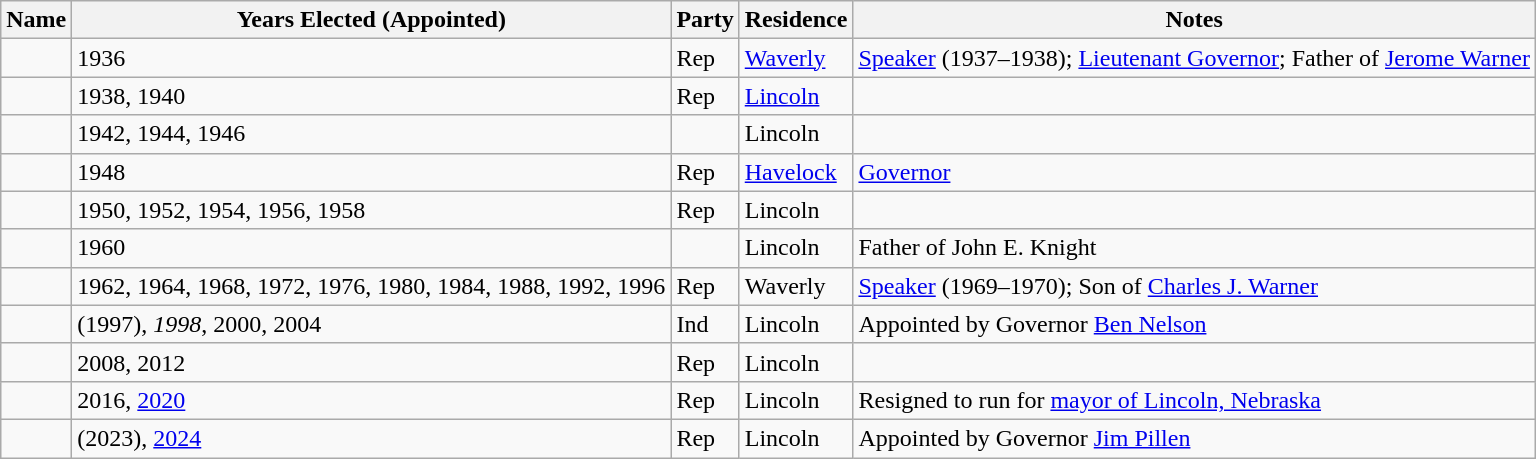<table class="wikitable sortable">
<tr>
<th>Name</th>
<th>Years Elected (Appointed)</th>
<th>Party</th>
<th>Residence</th>
<th>Notes</th>
</tr>
<tr>
<td></td>
<td>1936</td>
<td>Rep</td>
<td><a href='#'>Waverly</a></td>
<td><a href='#'>Speaker</a> (1937–1938); <a href='#'>Lieutenant Governor</a>; Father of <a href='#'>Jerome Warner</a></td>
</tr>
<tr>
<td></td>
<td>1938, 1940</td>
<td>Rep</td>
<td><a href='#'>Lincoln</a></td>
<td></td>
</tr>
<tr>
<td></td>
<td>1942, 1944, 1946</td>
<td></td>
<td>Lincoln</td>
<td></td>
</tr>
<tr>
<td></td>
<td>1948</td>
<td>Rep</td>
<td><a href='#'>Havelock</a></td>
<td><a href='#'>Governor</a></td>
</tr>
<tr>
<td></td>
<td>1950, 1952, 1954, 1956, 1958</td>
<td>Rep</td>
<td>Lincoln</td>
<td></td>
</tr>
<tr>
<td></td>
<td>1960</td>
<td></td>
<td>Lincoln</td>
<td>Father of John E. Knight</td>
</tr>
<tr>
<td></td>
<td>1962, 1964, 1968, 1972, 1976, 1980, 1984, 1988, 1992, 1996</td>
<td>Rep</td>
<td>Waverly</td>
<td><a href='#'>Speaker</a> (1969–1970); Son of <a href='#'>Charles J. Warner</a></td>
</tr>
<tr>
<td></td>
<td>(1997), <em>1998</em>, 2000, 2004</td>
<td>Ind</td>
<td>Lincoln</td>
<td>Appointed by Governor <a href='#'>Ben Nelson</a></td>
</tr>
<tr>
<td></td>
<td>2008, 2012</td>
<td>Rep</td>
<td>Lincoln</td>
<td></td>
</tr>
<tr>
<td></td>
<td>2016, <a href='#'>2020</a></td>
<td>Rep</td>
<td>Lincoln</td>
<td>Resigned to run for <a href='#'>mayor of Lincoln, Nebraska</a></td>
</tr>
<tr>
<td></td>
<td>(2023), <a href='#'>2024</a></td>
<td>Rep</td>
<td>Lincoln</td>
<td>Appointed by Governor <a href='#'>Jim Pillen</a></td>
</tr>
</table>
